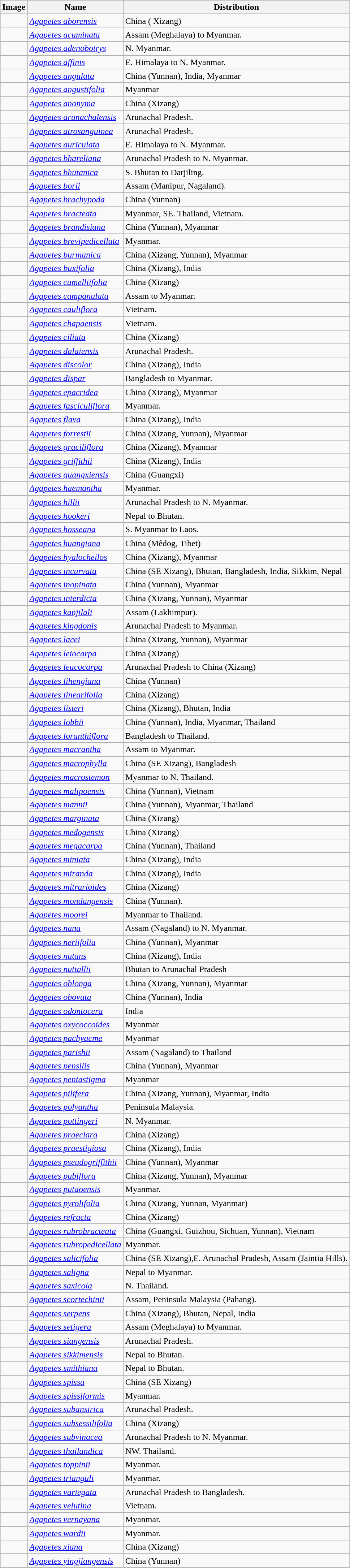<table class="wikitable sortable">
<tr>
<th>Image</th>
<th>Name</th>
<th>Distribution</th>
</tr>
<tr>
<td></td>
<td><em><a href='#'>Agapetes aborensis</a></em></td>
<td>China ( Xizang)</td>
</tr>
<tr>
<td></td>
<td><em><a href='#'>Agapetes acuminata</a></em></td>
<td>Assam (Meghalaya) to Myanmar.</td>
</tr>
<tr>
<td></td>
<td><em><a href='#'>Agapetes adenobotrys</a></em></td>
<td>N. Myanmar.</td>
</tr>
<tr>
<td></td>
<td><em><a href='#'>Agapetes affinis</a></em></td>
<td>E. Himalaya to N. Myanmar.</td>
</tr>
<tr>
<td></td>
<td><em><a href='#'>Agapetes angulata</a></em></td>
<td>China (Yunnan), India, Myanmar</td>
</tr>
<tr>
<td></td>
<td><em><a href='#'>Agapetes angustifolia</a></em></td>
<td>Myanmar</td>
</tr>
<tr>
<td></td>
<td><em><a href='#'>Agapetes anonyma</a></em></td>
<td>China (Xizang)</td>
</tr>
<tr>
<td></td>
<td><em><a href='#'>Agapetes arunachalensis</a></em></td>
<td>Arunachal Pradesh.</td>
</tr>
<tr>
<td></td>
<td><em><a href='#'>Agapetes atrosanguinea</a></em></td>
<td>Arunachal Pradesh.</td>
</tr>
<tr>
<td></td>
<td><em><a href='#'>Agapetes auriculata</a></em></td>
<td>E. Himalaya to N. Myanmar.</td>
</tr>
<tr>
<td></td>
<td><em><a href='#'>Agapetes bhareliana</a></em></td>
<td>Arunachal Pradesh to N. Myanmar.</td>
</tr>
<tr>
<td></td>
<td><em><a href='#'>Agapetes bhutanica</a></em></td>
<td>S. Bhutan to Darjiling.</td>
</tr>
<tr>
<td></td>
<td><em><a href='#'>Agapetes borii</a></em></td>
<td>Assam (Manipur, Nagaland).</td>
</tr>
<tr>
<td></td>
<td><em><a href='#'>Agapetes brachypoda</a></em></td>
<td>China (Yunnan)</td>
</tr>
<tr>
<td></td>
<td><em><a href='#'>Agapetes bracteata</a></em></td>
<td>Myanmar, SE. Thailand, Vietnam.</td>
</tr>
<tr>
<td></td>
<td><em><a href='#'>Agapetes brandisiana</a></em></td>
<td>China (Yunnan), Myanmar</td>
</tr>
<tr>
<td></td>
<td><em><a href='#'>Agapetes brevipedicellata</a></em></td>
<td>Myanmar.</td>
</tr>
<tr>
<td></td>
<td><em><a href='#'>Agapetes burmanica</a></em></td>
<td>China (Xizang, Yunnan), Myanmar</td>
</tr>
<tr>
<td></td>
<td><em><a href='#'>Agapetes buxifolia</a></em></td>
<td>China (Xizang), India</td>
</tr>
<tr>
<td></td>
<td><em><a href='#'>Agapetes camelliifolia</a></em></td>
<td>China (Xizang)</td>
</tr>
<tr>
<td></td>
<td><em><a href='#'>Agapetes campanulata</a></em></td>
<td>Assam to Myanmar.</td>
</tr>
<tr>
<td></td>
<td><em><a href='#'>Agapetes cauliflora</a></em></td>
<td>Vietnam.</td>
</tr>
<tr>
<td></td>
<td><em><a href='#'>Agapetes chapaensis</a></em></td>
<td>Vietnam.</td>
</tr>
<tr>
<td></td>
<td><em><a href='#'>Agapetes ciliata</a></em></td>
<td>China (Xizang)</td>
</tr>
<tr>
<td></td>
<td><em><a href='#'>Agapetes dalaiensis</a></em></td>
<td>Arunachal Pradesh.</td>
</tr>
<tr>
<td></td>
<td><em><a href='#'>Agapetes discolor</a></em></td>
<td>China (Xizang), India</td>
</tr>
<tr>
<td></td>
<td><em><a href='#'>Agapetes dispar</a></em></td>
<td>Bangladesh to Myanmar.</td>
</tr>
<tr>
<td></td>
<td><em><a href='#'>Agapetes epacridea</a></em></td>
<td>China (Xizang), Myanmar</td>
</tr>
<tr>
<td></td>
<td><em><a href='#'>Agapetes fasciculiflora</a></em></td>
<td>Myanmar.</td>
</tr>
<tr>
<td></td>
<td><em><a href='#'>Agapetes flava</a></em></td>
<td>China (Xizang), India</td>
</tr>
<tr>
<td></td>
<td><em><a href='#'>Agapetes forrestii</a></em></td>
<td>China (Xizang, Yunnan), Myanmar</td>
</tr>
<tr>
<td></td>
<td><em><a href='#'>Agapetes graciliflora</a></em></td>
<td>China (Xizang), Myanmar</td>
</tr>
<tr>
<td></td>
<td><em><a href='#'>Agapetes griffithii</a></em></td>
<td>China (Xizang), India</td>
</tr>
<tr>
<td></td>
<td><em><a href='#'>Agapetes guangxiensis</a></em></td>
<td>China (Guangxi)</td>
</tr>
<tr>
<td></td>
<td><em><a href='#'>Agapetes haemantha</a></em></td>
<td>Myanmar.</td>
</tr>
<tr>
<td></td>
<td><em><a href='#'>Agapetes hillii</a></em></td>
<td>Arunachal Pradesh to N. Myanmar.</td>
</tr>
<tr>
<td></td>
<td><em><a href='#'>Agapetes hookeri</a></em></td>
<td>Nepal to Bhutan.</td>
</tr>
<tr>
<td></td>
<td><em><a href='#'>Agapetes hosseana</a></em></td>
<td>S. Myanmar to Laos.</td>
</tr>
<tr>
<td></td>
<td><em><a href='#'>Agapetes huangiana</a></em></td>
<td>China (Mêdog, Tibet) </td>
</tr>
<tr>
<td></td>
<td><em><a href='#'>Agapetes hyalocheilos</a></em></td>
<td>China (Xizang), Myanmar</td>
</tr>
<tr>
<td></td>
<td><em><a href='#'>Agapetes incurvata</a></em></td>
<td>China (SE Xizang), Bhutan, Bangladesh, India, Sikkim, Nepal</td>
</tr>
<tr>
<td></td>
<td><em><a href='#'>Agapetes inopinata</a></em></td>
<td>China (Yunnan), Myanmar</td>
</tr>
<tr>
<td></td>
<td><em><a href='#'>Agapetes interdicta</a></em></td>
<td>China (Xizang, Yunnan), Myanmar</td>
</tr>
<tr>
<td></td>
<td><em><a href='#'>Agapetes kanjilali</a></em></td>
<td>Assam (Lakhimpur).</td>
</tr>
<tr>
<td></td>
<td><em><a href='#'>Agapetes kingdonis</a></em></td>
<td>Arunachal Pradesh to Myanmar.</td>
</tr>
<tr>
<td></td>
<td><em><a href='#'>Agapetes lacei</a></em></td>
<td>China (Xizang, Yunnan), Myanmar</td>
</tr>
<tr>
<td></td>
<td><em><a href='#'>Agapetes leiocarpa</a></em></td>
<td>China (Xizang)</td>
</tr>
<tr>
<td></td>
<td><em><a href='#'>Agapetes leucocarpa</a></em></td>
<td>Arunachal Pradesh to China (Xizang)</td>
</tr>
<tr>
<td></td>
<td><em><a href='#'>Agapetes lihengiana</a></em></td>
<td>China (Yunnan)</td>
</tr>
<tr>
<td></td>
<td><em><a href='#'>Agapetes linearifolia</a></em></td>
<td>China (Xizang)</td>
</tr>
<tr>
<td></td>
<td><em><a href='#'>Agapetes listeri</a></em></td>
<td>China (Xizang), Bhutan, India</td>
</tr>
<tr>
<td></td>
<td><em><a href='#'>Agapetes lobbii</a></em></td>
<td>China (Yunnan), India, Myanmar, Thailand</td>
</tr>
<tr>
<td></td>
<td><em><a href='#'>Agapetes loranthiflora</a></em></td>
<td>Bangladesh to Thailand.</td>
</tr>
<tr>
<td></td>
<td><em><a href='#'>Agapetes macrantha</a></em></td>
<td>Assam to Myanmar.</td>
</tr>
<tr>
<td></td>
<td><em><a href='#'>Agapetes macrophylla</a></em></td>
<td>China (SE Xizang), Bangladesh</td>
</tr>
<tr>
<td></td>
<td><em><a href='#'>Agapetes macrostemon</a></em></td>
<td>Myanmar to N. Thailand.</td>
</tr>
<tr>
<td></td>
<td><em><a href='#'>Agapetes malipoensis</a></em></td>
<td>China (Yunnan), Vietnam</td>
</tr>
<tr>
<td></td>
<td><em><a href='#'>Agapetes mannii</a></em></td>
<td>China (Yunnan), Myanmar, Thailand</td>
</tr>
<tr>
<td></td>
<td><em><a href='#'>Agapetes marginata</a></em></td>
<td>China (Xizang)</td>
</tr>
<tr>
<td></td>
<td><em><a href='#'>Agapetes medogensis</a></em></td>
<td>China (Xizang)</td>
</tr>
<tr>
<td></td>
<td><em><a href='#'>Agapetes megacarpa</a></em></td>
<td>China (Yunnan), Thailand</td>
</tr>
<tr>
<td></td>
<td><em><a href='#'>Agapetes miniata</a></em></td>
<td>China (Xizang), India</td>
</tr>
<tr>
<td></td>
<td><em><a href='#'>Agapetes miranda</a></em></td>
<td>China (Xizang), India</td>
</tr>
<tr>
<td></td>
<td><em><a href='#'>Agapetes mitrarioides</a></em></td>
<td>China (Xizang)</td>
</tr>
<tr>
<td></td>
<td><em><a href='#'>Agapetes mondangensis</a></em></td>
<td>China (Yunnan).</td>
</tr>
<tr>
<td></td>
<td><em><a href='#'>Agapetes moorei</a></em></td>
<td>Myanmar to Thailand.</td>
</tr>
<tr>
<td></td>
<td><em><a href='#'>Agapetes nana</a></em></td>
<td>Assam (Nagaland) to N. Myanmar.</td>
</tr>
<tr>
<td></td>
<td><em><a href='#'>Agapetes neriifolia</a></em></td>
<td>China (Yunnan), Myanmar</td>
</tr>
<tr>
<td></td>
<td><em><a href='#'>Agapetes nutans</a></em></td>
<td>China (Xizang), India</td>
</tr>
<tr>
<td></td>
<td><em><a href='#'>Agapetes nuttallii</a></em></td>
<td>Bhutan to Arunachal Pradesh</td>
</tr>
<tr>
<td></td>
<td><em><a href='#'>Agapetes oblonga</a></em></td>
<td>China (Xizang, Yunnan), Myanmar</td>
</tr>
<tr>
<td></td>
<td><em><a href='#'>Agapetes obovata</a></em></td>
<td>China (Yunnan), India</td>
</tr>
<tr>
<td></td>
<td><em><a href='#'>Agapetes odontocera</a></em></td>
<td>India</td>
</tr>
<tr>
<td></td>
<td><em><a href='#'>Agapetes oxycoccoides</a></em></td>
<td>Myanmar</td>
</tr>
<tr>
<td></td>
<td><em><a href='#'>Agapetes pachyacme</a></em></td>
<td>Myanmar</td>
</tr>
<tr>
<td></td>
<td><em><a href='#'>Agapetes parishii</a></em></td>
<td>Assam (Nagaland) to Thailand</td>
</tr>
<tr>
<td></td>
<td><em><a href='#'>Agapetes pensilis</a></em></td>
<td>China (Yunnan), Myanmar</td>
</tr>
<tr>
<td></td>
<td><em><a href='#'>Agapetes pentastigma</a></em></td>
<td>Myanmar</td>
</tr>
<tr>
<td></td>
<td><em><a href='#'>Agapetes pilifera</a></em></td>
<td>China (Xizang, Yunnan), Myanmar, India</td>
</tr>
<tr>
<td></td>
<td><em><a href='#'>Agapetes polyantha</a></em></td>
<td>Peninsula Malaysia.</td>
</tr>
<tr>
<td></td>
<td><em><a href='#'>Agapetes pottingeri</a></em></td>
<td>N. Myanmar.</td>
</tr>
<tr>
<td></td>
<td><em><a href='#'>Agapetes praeclara</a></em></td>
<td>China (Xizang)</td>
</tr>
<tr>
<td></td>
<td><em><a href='#'>Agapetes praestigiosa</a></em></td>
<td>China (Xizang), India</td>
</tr>
<tr>
<td></td>
<td><em><a href='#'>Agapetes pseudogriffithii</a></em></td>
<td>China (Yunnan), Myanmar</td>
</tr>
<tr>
<td></td>
<td><em><a href='#'>Agapetes pubiflora</a></em></td>
<td>China (Xizang, Yunnan), Myanmar</td>
</tr>
<tr>
<td></td>
<td><em><a href='#'>Agapetes putaoensis</a></em></td>
<td>Myanmar.</td>
</tr>
<tr>
<td></td>
<td><em><a href='#'>Agapetes pyrolifolia</a></em></td>
<td>China (Xizang, Yunnan, Myanmar)</td>
</tr>
<tr>
<td></td>
<td><em><a href='#'>Agapetes refracta</a></em></td>
<td>China (Xizang)</td>
</tr>
<tr>
<td></td>
<td><em><a href='#'>Agapetes rubrobracteata</a></em></td>
<td>China (Guangxi, Guizhou, Sichuan, Yunnan), Vietnam</td>
</tr>
<tr>
<td></td>
<td><em><a href='#'>Agapetes rubropedicellata</a></em></td>
<td>Myanmar.</td>
</tr>
<tr>
<td></td>
<td><em><a href='#'>Agapetes salicifolia</a></em></td>
<td>China (SE Xizang),E. Arunachal Pradesh, Assam (Jaintia Hills).</td>
</tr>
<tr>
<td></td>
<td><em><a href='#'>Agapetes saligna</a></em></td>
<td>Nepal to Myanmar.</td>
</tr>
<tr>
<td></td>
<td><em><a href='#'>Agapetes saxicola</a></em></td>
<td>N. Thailand.</td>
</tr>
<tr>
<td></td>
<td><em><a href='#'>Agapetes scortechinii</a></em></td>
<td>Assam, Peninsula Malaysia (Pahang).</td>
</tr>
<tr>
<td></td>
<td><em><a href='#'>Agapetes serpens</a></em></td>
<td>China (Xizang), Bhutan, Nepal, India</td>
</tr>
<tr>
<td></td>
<td><em><a href='#'>Agapetes setigera</a></em></td>
<td>Assam (Meghalaya) to Myanmar.</td>
</tr>
<tr>
<td></td>
<td><em><a href='#'>Agapetes siangensis</a></em></td>
<td>Arunachal Pradesh.</td>
</tr>
<tr>
<td></td>
<td><em><a href='#'>Agapetes sikkimensis</a></em></td>
<td>Nepal to Bhutan.</td>
</tr>
<tr>
<td></td>
<td><em><a href='#'>Agapetes smithiana</a></em></td>
<td>Nepal to Bhutan.</td>
</tr>
<tr>
<td></td>
<td><em><a href='#'>Agapetes spissa</a></em></td>
<td>China (SE Xizang)</td>
</tr>
<tr>
<td></td>
<td><em><a href='#'>Agapetes spissiformis</a></em></td>
<td>Myanmar.</td>
</tr>
<tr>
<td></td>
<td><em><a href='#'>Agapetes subansirica</a></em></td>
<td>Arunachal Pradesh.</td>
</tr>
<tr>
<td></td>
<td><em><a href='#'>Agapetes subsessilifolia</a></em></td>
<td>China (Xizang)</td>
</tr>
<tr>
<td></td>
<td><em><a href='#'>Agapetes subvinacea</a></em></td>
<td>Arunachal Pradesh to N. Myanmar.</td>
</tr>
<tr>
<td></td>
<td><em><a href='#'>Agapetes thailandica</a></em></td>
<td>NW. Thailand.</td>
</tr>
<tr>
<td></td>
<td><em><a href='#'>Agapetes toppinii</a></em></td>
<td>Myanmar.</td>
</tr>
<tr>
<td></td>
<td><em><a href='#'>Agapetes trianguli</a></em></td>
<td>Myanmar.</td>
</tr>
<tr>
<td></td>
<td><em><a href='#'>Agapetes variegata</a></em></td>
<td>Arunachal Pradesh to Bangladesh.</td>
</tr>
<tr>
<td></td>
<td><em><a href='#'>Agapetes velutina</a></em></td>
<td>Vietnam.</td>
</tr>
<tr>
<td></td>
<td><em><a href='#'>Agapetes vernayana</a></em></td>
<td>Myanmar.</td>
</tr>
<tr>
<td></td>
<td><em><a href='#'>Agapetes wardii</a></em></td>
<td>Myanmar.</td>
</tr>
<tr>
<td></td>
<td><em><a href='#'>Agapetes xiana</a></em></td>
<td>China (Xizang)</td>
</tr>
<tr>
<td></td>
<td><em><a href='#'>Agapetes yingjiangensis</a></em></td>
<td>China (Yunnan)</td>
</tr>
<tr>
</tr>
</table>
